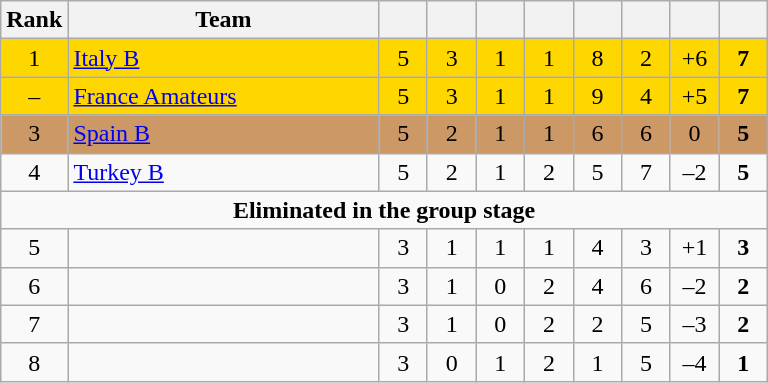<table class="wikitable" style="text-align:center">
<tr>
<th width=20>Rank</th>
<th width=200>Team</th>
<th width="25"></th>
<th width="25"></th>
<th width="25"></th>
<th width="25"></th>
<th width="25"></th>
<th width="25"></th>
<th width="25"></th>
<th width="25"></th>
</tr>
<tr style="background:gold;">
<td>1</td>
<td style="text-align:left;"> <a href='#'>Italy B</a></td>
<td>5</td>
<td>3</td>
<td>1</td>
<td>1</td>
<td>8</td>
<td>2</td>
<td>+6</td>
<td><strong>7</strong></td>
</tr>
<tr style="background:gold;">
<td>–</td>
<td style="text-align:left;"> <a href='#'>France Amateurs</a></td>
<td>5</td>
<td>3</td>
<td>1</td>
<td>1</td>
<td>9</td>
<td>4</td>
<td>+5</td>
<td><strong>7</strong></td>
</tr>
<tr style="background:#cc9966;">
<td>3</td>
<td style="text-align:left;"> <a href='#'>Spain B</a></td>
<td>5</td>
<td>2</td>
<td>1</td>
<td>1</td>
<td>6</td>
<td>6</td>
<td>0</td>
<td><strong>5</strong></td>
</tr>
<tr>
<td>4</td>
<td style="text-align:left;"> <a href='#'>Turkey B</a></td>
<td>5</td>
<td>2</td>
<td>1</td>
<td>2</td>
<td>5</td>
<td>7</td>
<td>–2</td>
<td><strong>5</strong></td>
</tr>
<tr>
<td colspan=14><strong>Eliminated in the group stage</strong></td>
</tr>
<tr>
<td>5</td>
<td style="text-align:left;"></td>
<td>3</td>
<td>1</td>
<td>1</td>
<td>1</td>
<td>4</td>
<td>3</td>
<td>+1</td>
<td><strong>3</strong></td>
</tr>
<tr>
<td>6</td>
<td style="text-align:left;"></td>
<td>3</td>
<td>1</td>
<td>0</td>
<td>2</td>
<td>4</td>
<td>6</td>
<td>–2</td>
<td><strong>2</strong></td>
</tr>
<tr>
<td>7</td>
<td style="text-align:left;"></td>
<td>3</td>
<td>1</td>
<td>0</td>
<td>2</td>
<td>2</td>
<td>5</td>
<td>–3</td>
<td><strong>2</strong></td>
</tr>
<tr>
<td>8</td>
<td style="text-align:left;"></td>
<td>3</td>
<td>0</td>
<td>1</td>
<td>2</td>
<td>1</td>
<td>5</td>
<td>–4</td>
<td><strong>1</strong></td>
</tr>
</table>
